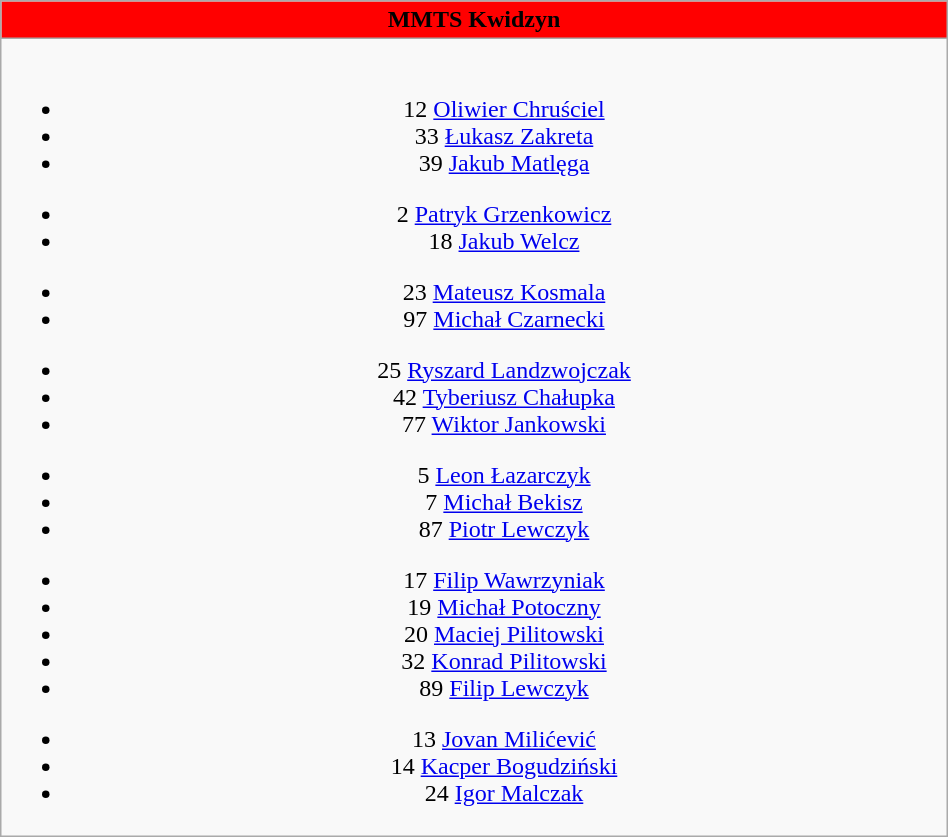<table class="wikitable" style="font-size:100%; text-align:center; width:50%">
<tr>
<th colspan=5 style="background-color:#FF0000;color:#000000;text-align:center;"> MMTS Kwidzyn</th>
</tr>
<tr>
<td><br>
<ul><li>12  <a href='#'>Oliwier Chruściel</a></li><li>33  <a href='#'>Łukasz Zakreta</a></li><li>39  <a href='#'>Jakub Matlęga</a></li></ul><ul><li>2  <a href='#'>Patryk Grzenkowicz</a></li><li>18  <a href='#'>Jakub Welcz</a></li></ul><ul><li>23  <a href='#'>Mateusz Kosmala</a></li><li>97  <a href='#'>Michał Czarnecki</a></li></ul><ul><li>25  <a href='#'>Ryszard Landzwojczak</a></li><li>42  <a href='#'>Tyberiusz Chałupka</a></li><li>77  <a href='#'>Wiktor Jankowski</a></li></ul><ul><li>5  <a href='#'>Leon Łazarczyk</a></li><li>7  <a href='#'>Michał Bekisz</a></li><li>87  <a href='#'>Piotr Lewczyk</a></li></ul><ul><li>17  <a href='#'>Filip Wawrzyniak</a></li><li>19  <a href='#'>Michał Potoczny</a></li><li>20  <a href='#'>Maciej Pilitowski</a></li><li>32  <a href='#'>Konrad Pilitowski</a></li><li>89  <a href='#'>Filip Lewczyk</a></li></ul><ul><li>13  <a href='#'>Jovan Milićević</a></li><li>14  <a href='#'>Kacper Bogudziński</a></li><li>24  <a href='#'>Igor Malczak</a></li></ul></td>
</tr>
</table>
